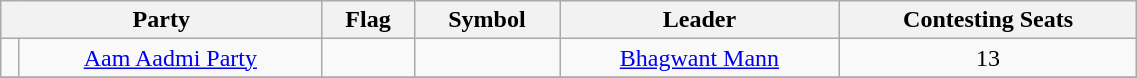<table class="wikitable" width="60%" style="text-align:center">
<tr>
<th colspan="2">Party</th>
<th>Flag</th>
<th>Symbol</th>
<th>Leader</th>
<th>Contesting Seats</th>
</tr>
<tr>
<td></td>
<td><a href='#'>Aam Aadmi Party</a></td>
<td></td>
<td></td>
<td><a href='#'>Bhagwant Mann</a></td>
<td>13</td>
</tr>
<tr>
</tr>
</table>
